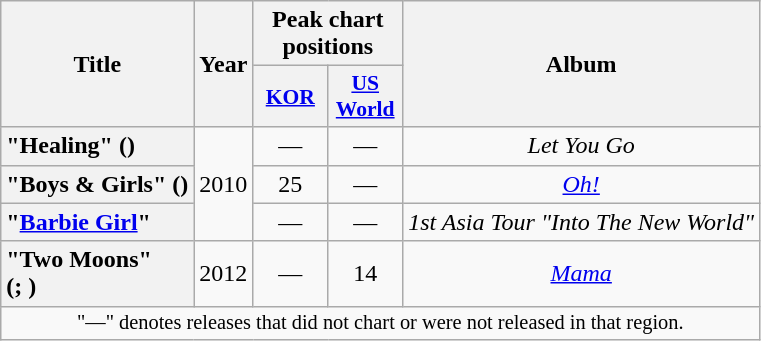<table class="wikitable plainrowheaders" style="text-align:center;">
<tr>
<th scope="col" rowspan="2">Title</th>
<th scope="col" rowspan="2">Year</th>
<th scope="col" colspan="2">Peak chart positions</th>
<th scope="col" rowspan="2">Album</th>
</tr>
<tr>
<th scope="col" style="width:3em;font-size:90%;"><a href='#'>KOR</a><br></th>
<th scope="col" style="width:3em;font-size:90%;"><a href='#'>US<br>World</a><br></th>
</tr>
<tr>
<th scope="row" style="text-align: left">"Healing" ()<br></th>
<td rowspan="3">2010</td>
<td>—</td>
<td>—</td>
<td><em>Let You Go</em></td>
</tr>
<tr>
<th scope="row" style="text-align: left">"Boys & Girls" ()<br></th>
<td>25</td>
<td>—</td>
<td><em><a href='#'>Oh!</a></em></td>
</tr>
<tr>
<th scope="row" style="text-align: left">"<a href='#'>Barbie Girl</a>"<br></th>
<td>—</td>
<td>—</td>
<td><em>1st Asia Tour "Into The New World"</em></td>
</tr>
<tr>
<th scope="row" style="text-align: left">"Two Moons"<br>(; )<br></th>
<td>2012</td>
<td>—</td>
<td>14</td>
<td><em><a href='#'>Mama</a></em></td>
</tr>
<tr>
<td colspan="6" style="text-align:center; font-size:85%">"—" denotes releases that did not chart or were not released in that region.</td>
</tr>
</table>
